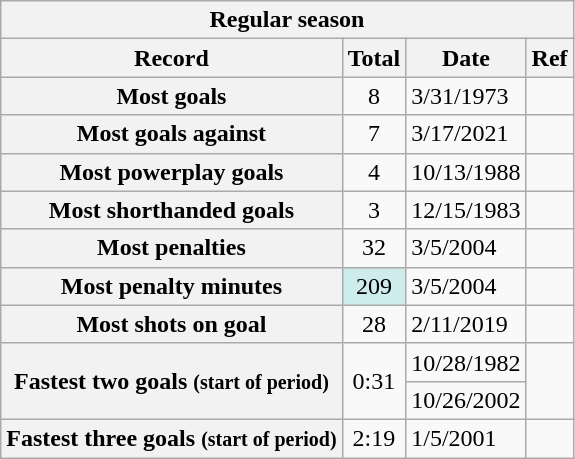<table class="wikitable plainrowheaders">
<tr>
<th colspan="5" align="center">Regular season</th>
</tr>
<tr>
<th scope="col">Record</th>
<th scope="col">Total</th>
<th scope="col">Date</th>
<th scope="col">Ref</th>
</tr>
<tr>
<th scope="row">Most goals</th>
<td align="center">8</td>
<td>3/31/1973</td>
<td></td>
</tr>
<tr>
<th scope="row">Most goals against</th>
<td align="center">7</td>
<td>3/17/2021</td>
<td></td>
</tr>
<tr>
<th scope="row">Most powerplay goals</th>
<td align="center">4</td>
<td>10/13/1988</td>
<td></td>
</tr>
<tr>
<th scope="row">Most shorthanded goals</th>
<td align="center">3</td>
<td>12/15/1983</td>
<td></td>
</tr>
<tr>
<th scope="row">Most penalties</th>
<td align="center">32</td>
<td>3/5/2004</td>
<td></td>
</tr>
<tr>
<th scope="row">Most penalty minutes</th>
<td align="center" style="background: #CFECEC;">209</td>
<td>3/5/2004</td>
<td></td>
</tr>
<tr>
<th scope="row">Most shots on goal</th>
<td align="center">28</td>
<td>2/11/2019</td>
<td></td>
</tr>
<tr>
<th scope="row" rowspan="2">Fastest two goals <small>(start of period)</small></th>
<td align="center" rowspan="2">0:31</td>
<td>10/28/1982</td>
<td rowspan="2"></td>
</tr>
<tr>
<td>10/26/2002</td>
</tr>
<tr>
<th scope="row" rowspan="2">Fastest three goals <small>(start of period)</small></th>
<td align="center" rowspan="2">2:19</td>
<td>1/5/2001</td>
<td></td>
</tr>
</table>
